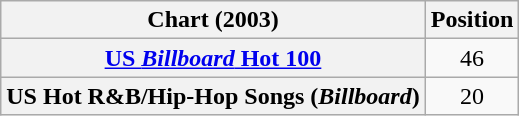<table class="wikitable sortable plainrowheaders">
<tr>
<th>Chart (2003)</th>
<th>Position</th>
</tr>
<tr>
<th scope="row"><a href='#'>US <em>Billboard</em> Hot 100</a></th>
<td style="text-align:center;">46</td>
</tr>
<tr>
<th scope="row">US Hot R&B/Hip-Hop Songs (<em>Billboard</em>)</th>
<td style="text-align:center;">20</td>
</tr>
</table>
